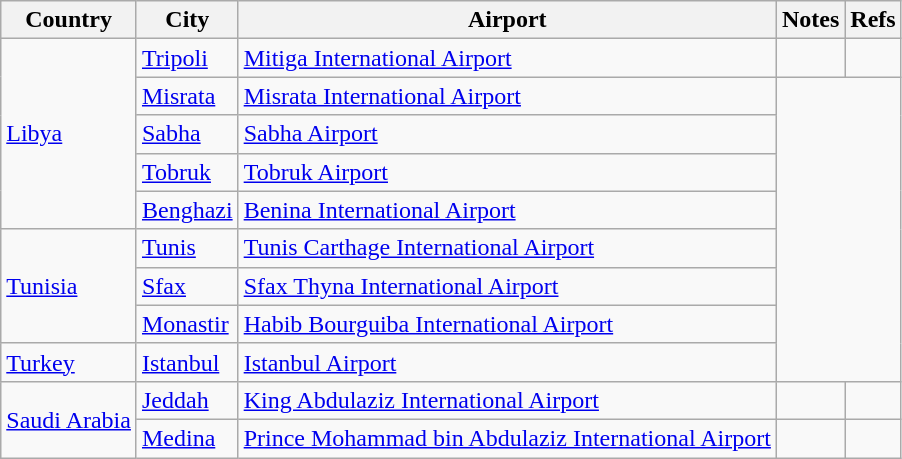<table class="sortable wikitable">
<tr>
<th>Country</th>
<th>City</th>
<th>Airport</th>
<th>Notes</th>
<th>Refs</th>
</tr>
<tr>
<td rowspan="5"><a href='#'>Libya</a></td>
<td><a href='#'>Tripoli</a></td>
<td><a href='#'>Mitiga International Airport</a></td>
<td></td>
<td></td>
</tr>
<tr>
<td><a href='#'>Misrata</a></td>
<td><a href='#'>Misrata International Airport</a></td>
</tr>
<tr>
<td><a href='#'>Sabha</a></td>
<td><a href='#'>Sabha Airport</a></td>
</tr>
<tr>
<td><a href='#'>Tobruk</a></td>
<td><a href='#'>Tobruk Airport</a></td>
</tr>
<tr>
<td><a href='#'>Benghazi</a></td>
<td><a href='#'>Benina International Airport</a></td>
</tr>
<tr>
<td rowspan="3"><a href='#'>Tunisia</a></td>
<td><a href='#'>Tunis</a></td>
<td><a href='#'>Tunis Carthage International Airport</a></td>
</tr>
<tr>
<td><a href='#'>Sfax</a></td>
<td><a href='#'>Sfax Thyna International Airport</a></td>
</tr>
<tr>
<td><a href='#'>Monastir</a></td>
<td><a href='#'>Habib Bourguiba International Airport</a></td>
</tr>
<tr>
<td rowspan="1"><a href='#'>Turkey</a></td>
<td><a href='#'>Istanbul</a></td>
<td><a href='#'>Istanbul Airport</a></td>
</tr>
<tr>
<td rowspan="2"><a href='#'>Saudi Arabia</a></td>
<td><a href='#'>Jeddah</a></td>
<td><a href='#'>King Abdulaziz International Airport</a></td>
<td></td>
<td></td>
</tr>
<tr>
<td><a href='#'>Medina</a></td>
<td><a href='#'>Prince Mohammad bin Abdulaziz International Airport</a></td>
<td></td>
<td></td>
</tr>
</table>
